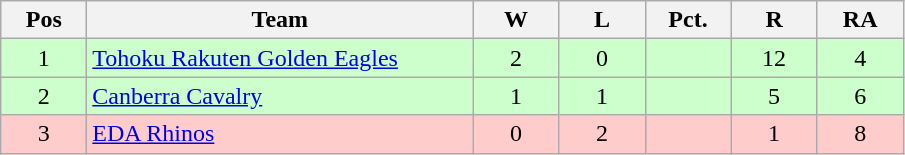<table class="wikitable sortable" style="text-align:center;">
<tr>
<th width=50>Pos</th>
<th width=250>Team</th>
<th width=50>W</th>
<th width=50>L</th>
<th width=50>Pct.</th>
<th width=50>R</th>
<th width=50>RA</th>
</tr>
<tr bgcolor="#ccffcc">
<td>1</td>
<td align=left> <a href='#'>Tohoku Rakuten Golden Eagles</a></td>
<td>2</td>
<td>0</td>
<td></td>
<td>12</td>
<td>4</td>
</tr>
<tr bgcolor="#ccffcc">
<td>2</td>
<td align=left> <a href='#'>Canberra Cavalry</a></td>
<td>1</td>
<td>1</td>
<td></td>
<td>5</td>
<td>6</td>
</tr>
<tr bgcolor="#ffcccc">
<td>3</td>
<td align=left> <a href='#'>EDA Rhinos</a></td>
<td>0</td>
<td>2</td>
<td></td>
<td>1</td>
<td>8</td>
</tr>
</table>
